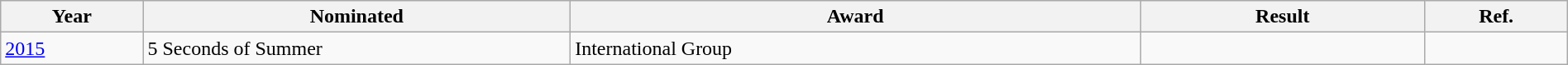<table class="wikitable" style="width:100%;">
<tr>
<th width=5%>Year</th>
<th style="width:15%;">Nominated</th>
<th style="width:20%;">Award</th>
<th style="width:10%;">Result</th>
<th style="width:5%;">Ref.</th>
</tr>
<tr>
<td><a href='#'>2015</a></td>
<td>5 Seconds of Summer</td>
<td>International Group</td>
<td></td>
<td></td>
</tr>
</table>
